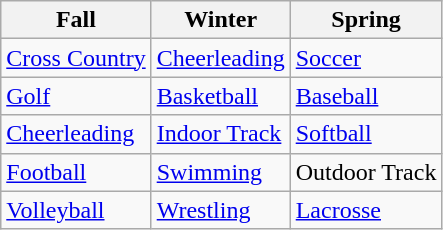<table class="wikitable">
<tr>
<th>Fall</th>
<th>Winter</th>
<th>Spring</th>
</tr>
<tr>
<td><a href='#'>Cross Country</a></td>
<td><a href='#'>Cheerleading</a></td>
<td><a href='#'>Soccer</a></td>
</tr>
<tr>
<td><a href='#'>Golf</a></td>
<td><a href='#'>Basketball</a></td>
<td><a href='#'>Baseball</a></td>
</tr>
<tr>
<td><a href='#'>Cheerleading</a></td>
<td><a href='#'>Indoor Track</a></td>
<td><a href='#'>Softball</a></td>
</tr>
<tr>
<td><a href='#'>Football</a></td>
<td><a href='#'>Swimming</a></td>
<td>Outdoor Track</td>
</tr>
<tr>
<td><a href='#'>Volleyball</a></td>
<td><a href='#'>Wrestling</a></td>
<td><a href='#'>Lacrosse</a></td>
</tr>
</table>
